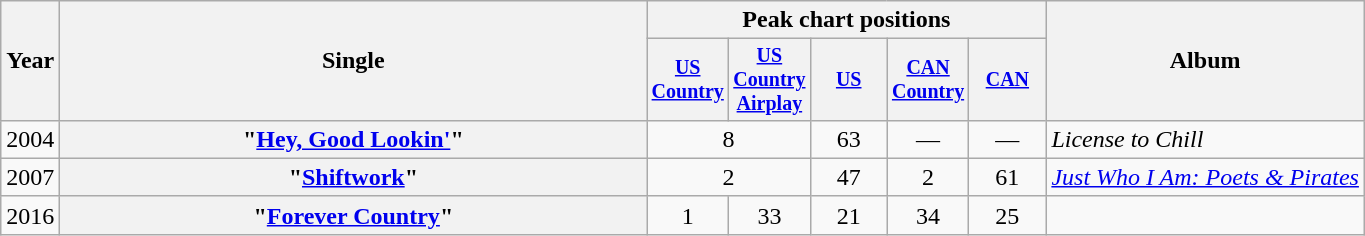<table class="wikitable plainrowheaders" style="text-align:center;">
<tr>
<th rowspan="2">Year</th>
<th rowspan="2" style="width:24em;">Single</th>
<th colspan="5">Peak chart positions</th>
<th rowspan="2">Album</th>
</tr>
<tr style="font-size:smaller;">
<th width=45><a href='#'>US Country</a><br></th>
<th width=45><a href='#'>US Country Airplay</a><br></th>
<th width=45><a href='#'>US</a><br></th>
<th width=45><a href='#'>CAN Country</a><br></th>
<th width=45><a href='#'>CAN</a><br></th>
</tr>
<tr>
<td>2004</td>
<th scope="row">"<a href='#'>Hey, Good Lookin'</a>"<br></th>
<td colspan="2">8</td>
<td>63</td>
<td>—</td>
<td>—</td>
<td align="left"><em>License to Chill</em></td>
</tr>
<tr>
<td>2007</td>
<th scope="row">"<a href='#'>Shiftwork</a>"<br></th>
<td colspan="2">2</td>
<td>47</td>
<td>2</td>
<td>61</td>
<td align="left"><em><a href='#'>Just Who I Am: Poets & Pirates</a></em></td>
</tr>
<tr>
<td>2016</td>
<th scope="row">"<a href='#'>Forever Country</a>"<br></th>
<td>1</td>
<td>33</td>
<td>21</td>
<td>34</td>
<td>25</td>
<td></td>
</tr>
</table>
